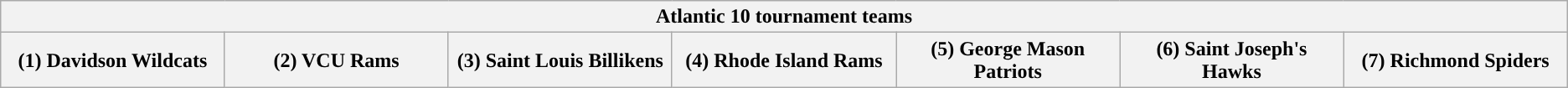<table class="wikitable">
<tr>
<th colspan=7>Atlantic 10 tournament teams</th>
</tr>
<tr>
<th style="width: 14%; ">(1) Davidson Wildcats</th>
<th style="width: 14%; ">(2) VCU Rams</th>
<th style="width: 14%; ">(3) Saint Louis Billikens</th>
<th style="width: 14%; ">(4) Rhode Island Rams</th>
<th style="width: 14%; ">(5) George Mason Patriots</th>
<th style="width: 14%; ">(6) Saint Joseph's Hawks</th>
<th style="width: 14%; ">(7) Richmond Spiders</th>
</tr>
</table>
